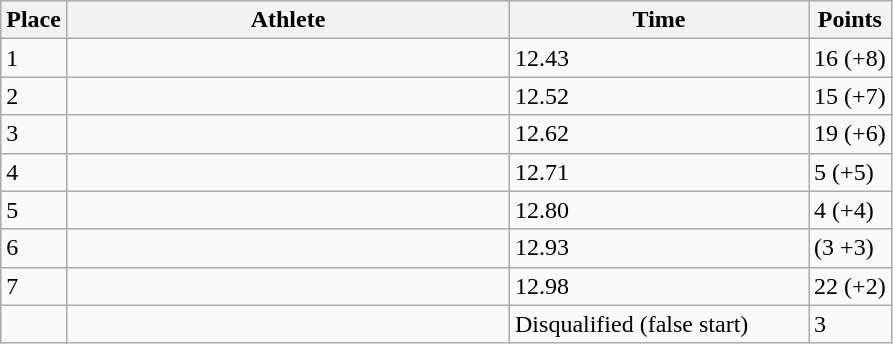<table class="wikitable sortable">
<tr>
<th>Place</th>
<th style="width:18em">Athlete</th>
<th style="width:12em">Time</th>
<th>Points</th>
</tr>
<tr>
<td>1</td>
<td></td>
<td>12.43</td>
<td>16 (+8)</td>
</tr>
<tr>
<td>2</td>
<td></td>
<td>12.52</td>
<td>15 (+7)</td>
</tr>
<tr>
<td>3</td>
<td></td>
<td>12.62</td>
<td>19 (+6)</td>
</tr>
<tr>
<td>4</td>
<td></td>
<td>12.71</td>
<td>5 (+5)</td>
</tr>
<tr>
<td>5</td>
<td></td>
<td>12.80</td>
<td>4 (+4)</td>
</tr>
<tr>
<td>6</td>
<td></td>
<td>12.93</td>
<td>(3 +3)</td>
</tr>
<tr>
<td>7</td>
<td></td>
<td>12.98</td>
<td>22 (+2)</td>
</tr>
<tr>
<td data-sort-value=8></td>
<td></td>
<td>Disqualified (false start)</td>
<td>3</td>
</tr>
</table>
